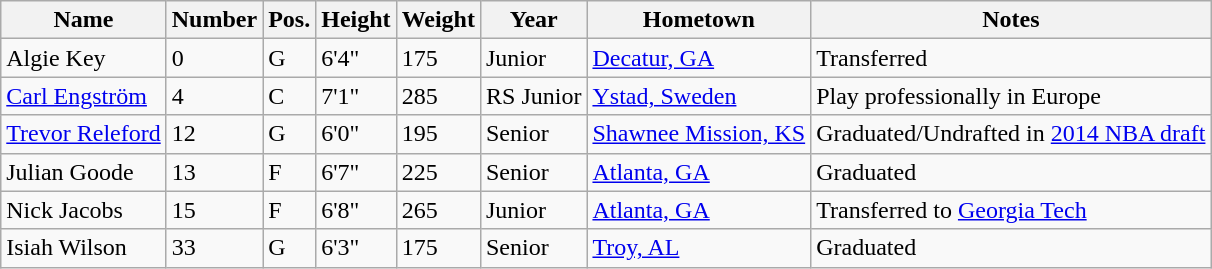<table class="wikitable sortable" border="1">
<tr>
<th>Name</th>
<th>Number</th>
<th>Pos.</th>
<th>Height</th>
<th>Weight</th>
<th>Year</th>
<th>Hometown</th>
<th class="unsortable">Notes</th>
</tr>
<tr>
<td>Algie Key</td>
<td>0</td>
<td>G</td>
<td>6'4"</td>
<td>175</td>
<td>Junior</td>
<td><a href='#'>Decatur, GA</a></td>
<td>Transferred</td>
</tr>
<tr>
<td><a href='#'>Carl Engström</a></td>
<td>4</td>
<td>C</td>
<td>7'1"</td>
<td>285</td>
<td>RS Junior</td>
<td><a href='#'>Ystad, Sweden</a></td>
<td>Play professionally in Europe</td>
</tr>
<tr>
<td><a href='#'>Trevor Releford</a></td>
<td>12</td>
<td>G</td>
<td>6'0"</td>
<td>195</td>
<td>Senior</td>
<td><a href='#'>Shawnee Mission, KS</a></td>
<td>Graduated/Undrafted in <a href='#'>2014 NBA draft</a></td>
</tr>
<tr>
<td>Julian Goode</td>
<td>13</td>
<td>F</td>
<td>6'7"</td>
<td>225</td>
<td>Senior</td>
<td><a href='#'>Atlanta, GA</a></td>
<td>Graduated</td>
</tr>
<tr>
<td>Nick Jacobs</td>
<td>15</td>
<td>F</td>
<td>6'8"</td>
<td>265</td>
<td>Junior</td>
<td><a href='#'>Atlanta, GA</a></td>
<td>Transferred to <a href='#'>Georgia Tech</a></td>
</tr>
<tr>
<td>Isiah Wilson</td>
<td>33</td>
<td>G</td>
<td>6'3"</td>
<td>175</td>
<td>Senior</td>
<td><a href='#'>Troy, AL</a></td>
<td>Graduated</td>
</tr>
</table>
